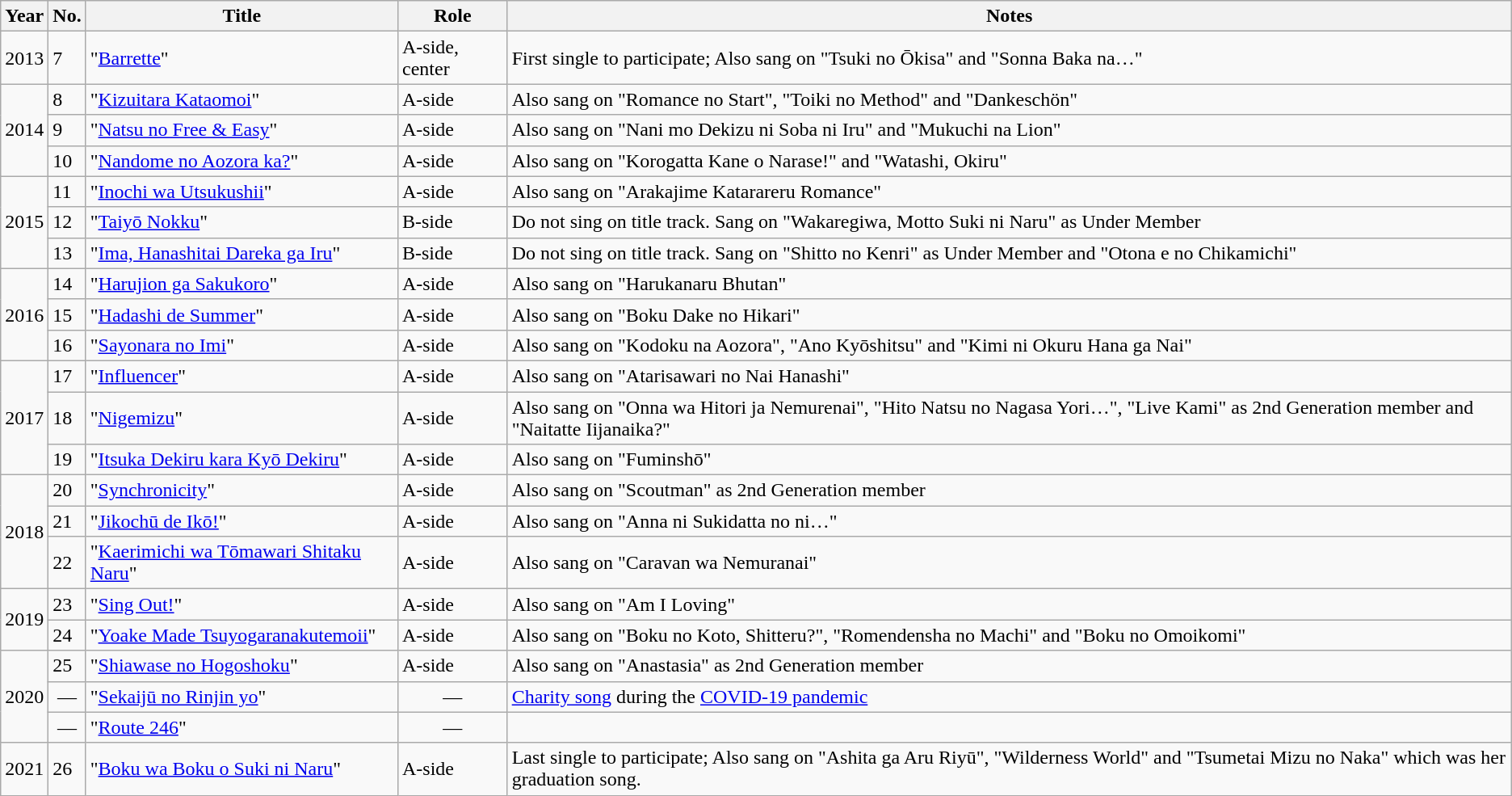<table class="wikitable sortable">
<tr>
<th>Year</th>
<th data-sort-type="number">No.</th>
<th>Title</th>
<th class="unsortable">Role</th>
<th class="unsortable">Notes</th>
</tr>
<tr>
<td>2013</td>
<td>7</td>
<td>"<a href='#'>Barrette</a>"</td>
<td>A-side, center</td>
<td>First single to participate; Also sang on "Tsuki no Ōkisa" and "Sonna Baka na…"</td>
</tr>
<tr>
<td rowspan="3">2014</td>
<td>8</td>
<td>"<a href='#'>Kizuitara Kataomoi</a>"</td>
<td>A-side</td>
<td>Also sang on "Romance no Start", "Toiki no Method" and "Dankeschön"</td>
</tr>
<tr>
<td>9</td>
<td>"<a href='#'>Natsu no Free & Easy</a>"</td>
<td>A-side</td>
<td>Also sang on "Nani mo Dekizu ni Soba ni Iru" and "Mukuchi na Lion"</td>
</tr>
<tr>
<td>10</td>
<td>"<a href='#'>Nandome no Aozora ka?</a>"</td>
<td>A-side</td>
<td>Also sang on "Korogatta Kane o Narase!" and "Watashi, Okiru"</td>
</tr>
<tr>
<td rowspan="3">2015</td>
<td>11</td>
<td>"<a href='#'>Inochi wa Utsukushii</a>"</td>
<td>A-side</td>
<td>Also sang on "Arakajime Katarareru Romance"</td>
</tr>
<tr>
<td>12</td>
<td>"<a href='#'>Taiyō Nokku</a>"</td>
<td>B-side</td>
<td>Do not sing on title track. Sang on "Wakaregiwa, Motto Suki ni Naru" as Under Member</td>
</tr>
<tr>
<td>13</td>
<td>"<a href='#'>Ima, Hanashitai Dareka ga Iru</a>"</td>
<td>B-side</td>
<td>Do not sing on title track. Sang on "Shitto no Kenri" as Under Member and "Otona e no Chikamichi"</td>
</tr>
<tr>
<td rowspan="3">2016</td>
<td>14</td>
<td>"<a href='#'>Harujion ga Sakukoro</a>"</td>
<td>A-side</td>
<td>Also sang on "Harukanaru Bhutan"</td>
</tr>
<tr>
<td>15</td>
<td>"<a href='#'>Hadashi de Summer</a>"</td>
<td>A-side</td>
<td>Also sang on "Boku Dake no Hikari"</td>
</tr>
<tr>
<td>16</td>
<td>"<a href='#'>Sayonara no Imi</a>"</td>
<td>A-side</td>
<td>Also sang on "Kodoku na Aozora", "Ano Kyōshitsu" and "Kimi ni Okuru Hana ga Nai"</td>
</tr>
<tr>
<td rowspan="3">2017</td>
<td>17</td>
<td>"<a href='#'>Influencer</a>"</td>
<td>A-side</td>
<td>Also sang on "Atarisawari no Nai Hanashi"</td>
</tr>
<tr>
<td>18</td>
<td>"<a href='#'>Nigemizu</a>"</td>
<td>A-side</td>
<td>Also sang on "Onna wa Hitori ja Nemurenai", "Hito Natsu no Nagasa Yori…", "Live Kami" as 2nd Generation member and "Naitatte Iijanaika?"</td>
</tr>
<tr>
<td>19</td>
<td>"<a href='#'>Itsuka Dekiru kara Kyō Dekiru</a>"</td>
<td>A-side</td>
<td>Also sang on "Fuminshō"</td>
</tr>
<tr>
<td rowspan="3">2018</td>
<td>20</td>
<td>"<a href='#'>Synchronicity</a>"</td>
<td>A-side</td>
<td>Also sang on "Scoutman" as 2nd Generation member</td>
</tr>
<tr>
<td>21</td>
<td>"<a href='#'>Jikochū de Ikō!</a>"</td>
<td>A-side</td>
<td>Also sang on "Anna ni Sukidatta no ni…"</td>
</tr>
<tr>
<td>22</td>
<td>"<a href='#'>Kaerimichi wa Tōmawari Shitaku Naru</a>"</td>
<td>A-side</td>
<td>Also sang on "Caravan wa Nemuranai"</td>
</tr>
<tr>
<td rowspan="2">2019</td>
<td>23</td>
<td>"<a href='#'>Sing Out!</a>"</td>
<td>A-side</td>
<td>Also sang on "Am I Loving"</td>
</tr>
<tr>
<td>24</td>
<td>"<a href='#'>Yoake Made Tsuyogaranakutemoii</a>"</td>
<td>A-side</td>
<td>Also sang on "Boku no Koto, Shitteru?", "Romendensha no Machi" and "Boku no Omoikomi"</td>
</tr>
<tr>
<td rowspan="3">2020</td>
<td>25</td>
<td>"<a href='#'>Shiawase no Hogoshoku</a>"</td>
<td>A-side</td>
<td>Also sang on "Anastasia" as 2nd Generation member</td>
</tr>
<tr>
<td align="center">—</td>
<td>"<a href='#'>Sekaijū no Rinjin yo</a>"</td>
<td align="center">—</td>
<td><a href='#'>Charity song</a> during the <a href='#'>COVID-19 pandemic</a></td>
</tr>
<tr>
<td align="center">—</td>
<td>"<a href='#'>Route 246</a>"</td>
<td align="center">—</td>
<td></td>
</tr>
<tr>
<td>2021</td>
<td>26</td>
<td>"<a href='#'>Boku wa Boku o Suki ni Naru</a>"</td>
<td>A-side</td>
<td>Last single to participate; Also sang on "Ashita ga Aru Riyū", "Wilderness World" and "Tsumetai Mizu no Naka" which was her graduation song.</td>
</tr>
</table>
